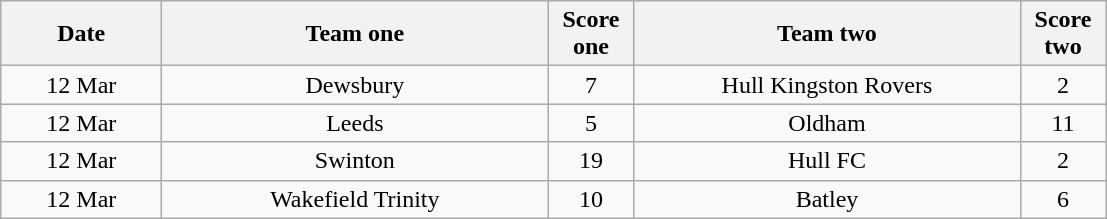<table class="wikitable" style="text-align: center">
<tr>
<th width=100>Date</th>
<th width=250>Team one</th>
<th width=50>Score one</th>
<th width=250>Team two</th>
<th width=50>Score two</th>
</tr>
<tr>
<td>12 Mar</td>
<td>Dewsbury</td>
<td>7</td>
<td>Hull Kingston Rovers</td>
<td>2</td>
</tr>
<tr>
<td>12 Mar</td>
<td>Leeds</td>
<td>5</td>
<td>Oldham</td>
<td>11</td>
</tr>
<tr>
<td>12 Mar</td>
<td>Swinton</td>
<td>19</td>
<td>Hull FC</td>
<td>2</td>
</tr>
<tr>
<td>12 Mar</td>
<td>Wakefield Trinity</td>
<td>10</td>
<td>Batley</td>
<td>6</td>
</tr>
</table>
